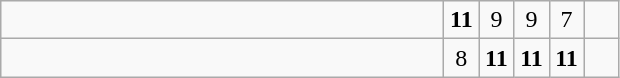<table class="wikitable">
<tr>
<td style="width:18em"></td>
<td align=center style="width:1em"><strong>11</strong></td>
<td align=center style="width:1em">9</td>
<td align=center style="width:1em">9</td>
<td align=center style="width:1em">7</td>
<td align=center style="width:1em"></td>
</tr>
<tr>
<td style="width:18em"></td>
<td align=center style="width:1em">8</td>
<td align=center style="width:1em"><strong>11</strong></td>
<td align=center style="width:1em"><strong>11</strong></td>
<td align=center style="width:1em"><strong>11</strong></td>
<td align=center style="width:1em"></td>
</tr>
</table>
